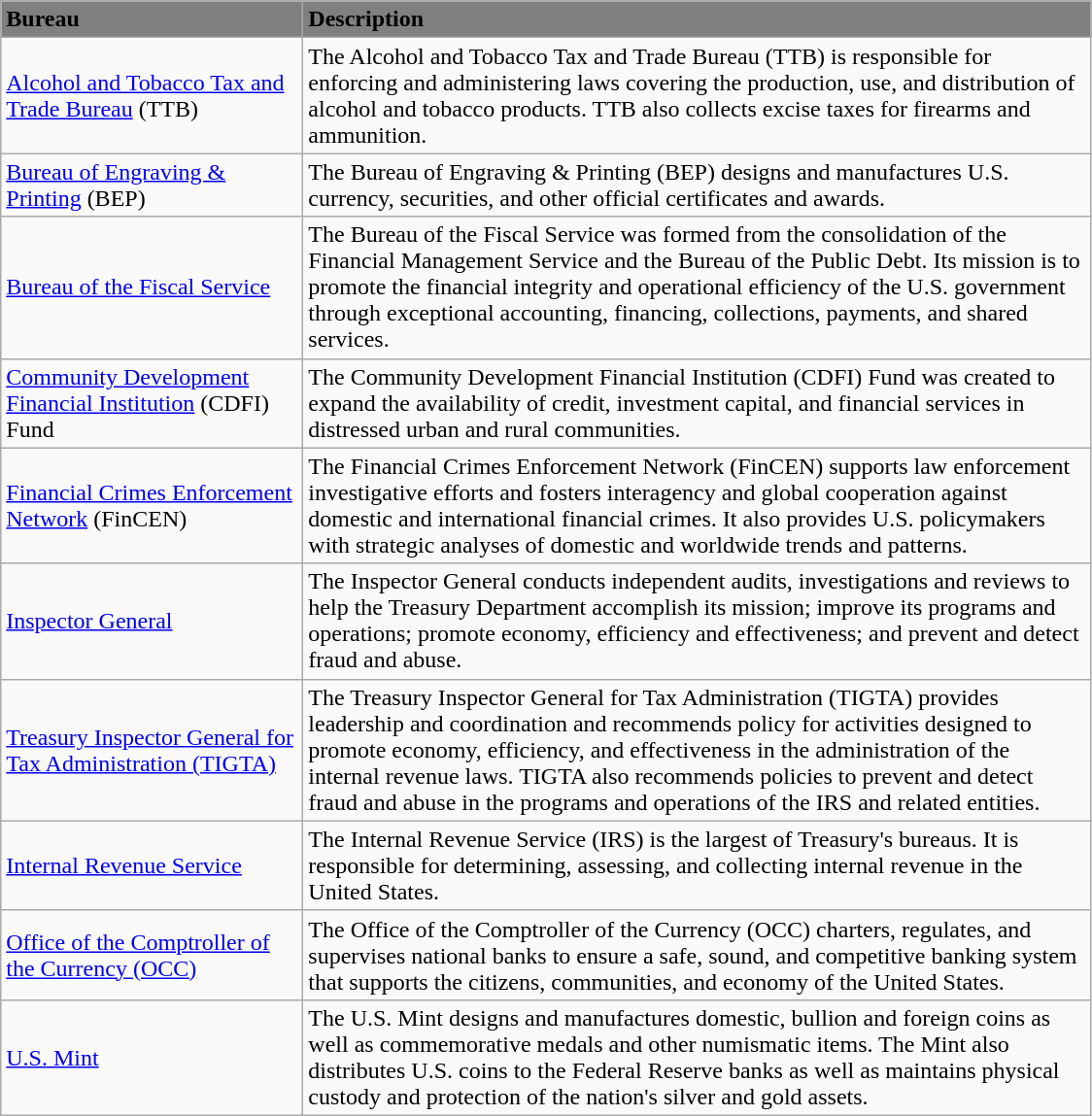<table class="wikitable">
<tr>
<td style="width: 150pt; background:grey;"><strong>Bureau</strong></td>
<td style="width: 400pt; background:grey;"><strong>Description</strong></td>
</tr>
<tr>
<td><a href='#'>Alcohol and Tobacco Tax and Trade Bureau</a> (TTB)</td>
<td>The Alcohol and Tobacco Tax and Trade Bureau (TTB) is responsible for enforcing and administering laws covering the production, use, and distribution of alcohol and tobacco products. TTB also collects excise taxes for firearms and ammunition.</td>
</tr>
<tr>
<td><a href='#'>Bureau of Engraving & Printing</a> (BEP)</td>
<td>The Bureau of Engraving & Printing (BEP) designs and manufactures U.S. currency, securities, and other official certificates and awards.</td>
</tr>
<tr>
<td><a href='#'>Bureau of the Fiscal Service</a></td>
<td>The Bureau of the Fiscal Service was formed from the consolidation of the Financial Management Service and the Bureau of the Public Debt. Its mission is to promote the financial integrity and operational efficiency of the U.S. government through exceptional accounting, financing, collections, payments, and shared services.</td>
</tr>
<tr>
<td><a href='#'>Community Development Financial Institution</a> (CDFI) Fund</td>
<td>The Community Development Financial Institution (CDFI) Fund was created to expand the availability of credit, investment capital, and financial services in distressed urban and rural communities.</td>
</tr>
<tr>
<td><a href='#'>Financial Crimes Enforcement Network</a> (FinCEN)</td>
<td>The Financial Crimes Enforcement Network (FinCEN) supports law enforcement investigative efforts and fosters interagency and global cooperation against domestic and international financial crimes. It also provides U.S. policymakers with strategic analyses of domestic and worldwide trends and patterns.</td>
</tr>
<tr>
<td><a href='#'>Inspector General</a></td>
<td>The Inspector General conducts independent audits, investigations and reviews to help the Treasury Department accomplish its mission; improve its programs and operations; promote economy, efficiency and effectiveness; and prevent and detect fraud and abuse.</td>
</tr>
<tr>
<td><a href='#'>Treasury Inspector General for Tax Administration (TIGTA)</a></td>
<td>The Treasury Inspector General for Tax Administration (TIGTA) provides leadership and coordination and recommends policy for activities designed to promote economy, efficiency, and effectiveness in the administration of the internal revenue laws. TIGTA also recommends policies to prevent and detect fraud and abuse in the programs and operations of the IRS and related entities.</td>
</tr>
<tr>
<td><a href='#'>Internal Revenue Service</a></td>
<td>The Internal Revenue Service (IRS) is the largest of Treasury's bureaus. It is responsible for determining, assessing, and collecting internal revenue in the United States.</td>
</tr>
<tr>
<td><a href='#'>Office of the Comptroller of the Currency (OCC)</a></td>
<td>The Office of the Comptroller of the Currency (OCC) charters, regulates, and supervises national banks to ensure a safe, sound, and competitive banking system that supports the citizens, communities, and economy of the United States.</td>
</tr>
<tr>
<td><a href='#'>U.S. Mint</a></td>
<td>The U.S. Mint designs and manufactures domestic, bullion and foreign coins as well as commemorative medals and other numismatic items. The Mint also distributes U.S. coins to the Federal Reserve banks as well as maintains physical custody and protection of the nation's silver and gold assets.</td>
</tr>
</table>
